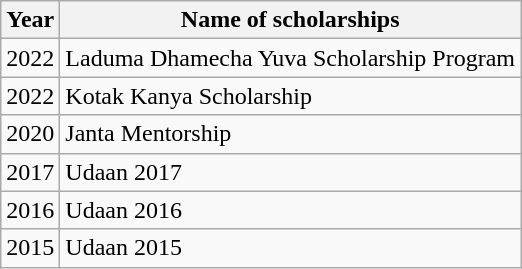<table class="wikitable">
<tr>
<th>Year</th>
<th>Name of scholarships</th>
</tr>
<tr>
<td>2022</td>
<td>Laduma Dhamecha Yuva Scholarship Program</td>
</tr>
<tr>
<td>2022</td>
<td>Kotak Kanya Scholarship</td>
</tr>
<tr>
<td>2020</td>
<td>Janta Mentorship</td>
</tr>
<tr>
<td>2017</td>
<td>Udaan 2017</td>
</tr>
<tr>
<td>2016</td>
<td>Udaan 2016</td>
</tr>
<tr>
<td>2015</td>
<td>Udaan 2015</td>
</tr>
</table>
